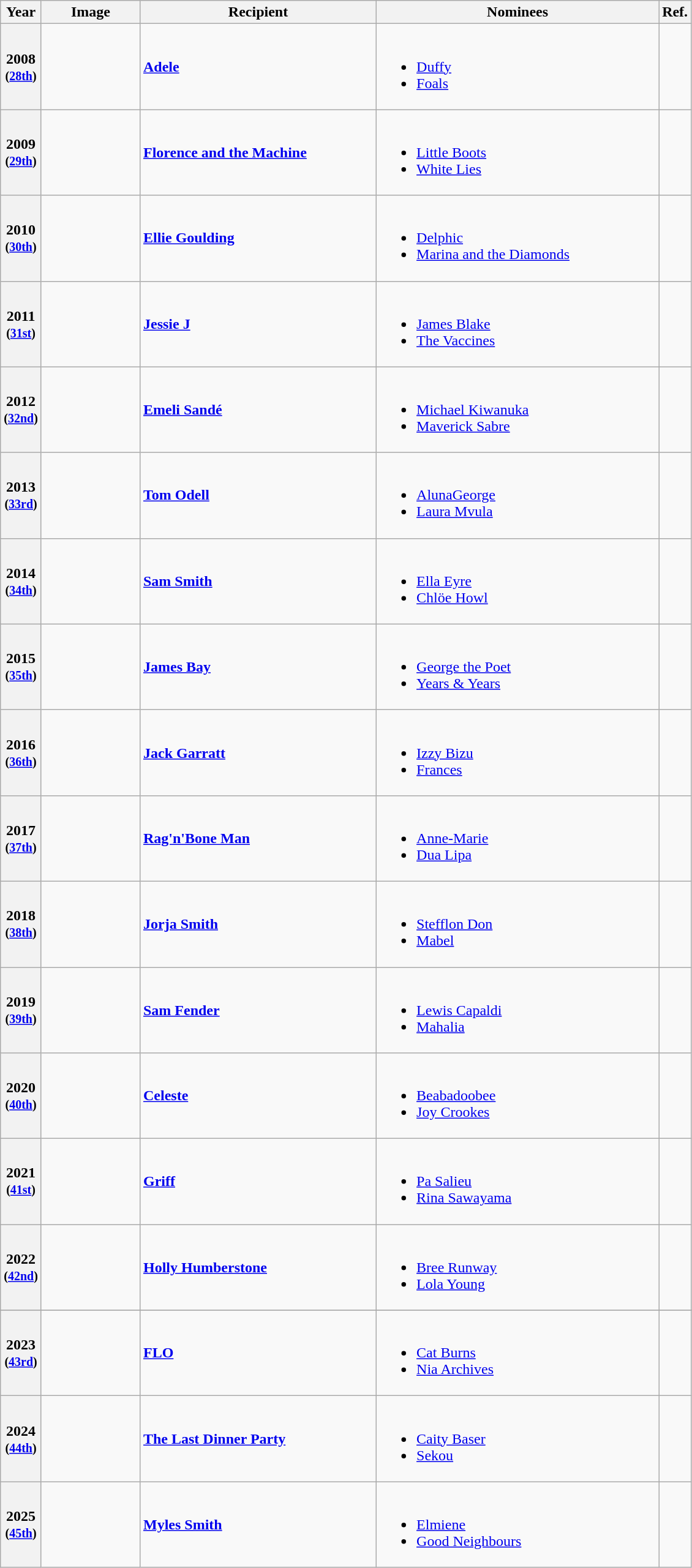<table class="wikitable sortable plainrowheaders">
<tr>
<th>Year</th>
<th width="100">Image</th>
<th width="250">Recipient</th>
<th width="300" class="unsortable">Nominees</th>
<th class="unsortable">Ref.</th>
</tr>
<tr>
<th scope="row">2008 <br><small>(<a href='#'>28th</a>)</small></th>
<td></td>
<td><strong><a href='#'>Adele</a></strong></td>
<td><br><ul><li><a href='#'>Duffy</a></li><li><a href='#'>Foals</a></li></ul></td>
<td align="center"></td>
</tr>
<tr>
<th scope="row">2009 <br><small>(<a href='#'>29th</a>)</small></th>
<td></td>
<td><strong><a href='#'>Florence and the Machine</a></strong></td>
<td><br><ul><li><a href='#'>Little Boots</a></li><li><a href='#'>White Lies</a></li></ul></td>
<td align="center"></td>
</tr>
<tr>
<th scope="row">2010 <br><small>(<a href='#'>30th</a>)</small></th>
<td></td>
<td><strong><a href='#'>Ellie Goulding</a></strong></td>
<td><br><ul><li><a href='#'>Delphic</a></li><li><a href='#'>Marina and the Diamonds</a></li></ul></td>
<td align="center"></td>
</tr>
<tr>
<th scope="row">2011 <br><small>(<a href='#'>31st</a>)</small></th>
<td></td>
<td><strong><a href='#'>Jessie J</a></strong></td>
<td><br><ul><li><a href='#'>James Blake</a></li><li><a href='#'>The Vaccines</a></li></ul></td>
<td align="center"></td>
</tr>
<tr>
<th scope="row">2012 <br><small>(<a href='#'>32nd</a>)</small></th>
<td></td>
<td><strong><a href='#'>Emeli Sandé</a></strong></td>
<td><br><ul><li><a href='#'>Michael Kiwanuka</a></li><li><a href='#'>Maverick Sabre</a></li></ul></td>
<td align="center"></td>
</tr>
<tr>
<th scope="row">2013 <br><small>(<a href='#'>33rd</a>)</small></th>
<td></td>
<td><strong><a href='#'>Tom Odell</a></strong></td>
<td><br><ul><li><a href='#'>AlunaGeorge</a></li><li><a href='#'>Laura Mvula</a></li></ul></td>
<td align="center"></td>
</tr>
<tr>
<th scope="row">2014 <br><small>(<a href='#'>34th</a>)</small></th>
<td></td>
<td><strong><a href='#'>Sam Smith</a></strong></td>
<td><br><ul><li><a href='#'>Ella Eyre</a></li><li><a href='#'>Chlöe Howl</a></li></ul></td>
<td align="center"></td>
</tr>
<tr>
<th scope="row">2015 <br><small>(<a href='#'>35th</a>)</small></th>
<td></td>
<td><strong><a href='#'>James Bay</a></strong></td>
<td><br><ul><li><a href='#'>George the Poet</a></li><li><a href='#'>Years & Years</a></li></ul></td>
<td align="center"></td>
</tr>
<tr>
<th scope="row">2016 <br><small>(<a href='#'>36th</a>)</small></th>
<td></td>
<td><strong><a href='#'>Jack Garratt</a></strong></td>
<td><br><ul><li><a href='#'>Izzy Bizu</a></li><li><a href='#'>Frances</a></li></ul></td>
<td align="center"></td>
</tr>
<tr>
<th scope="row">2017 <br><small>(<a href='#'>37th</a>)</small></th>
<td></td>
<td><strong><a href='#'>Rag'n'Bone Man</a></strong></td>
<td><br><ul><li><a href='#'>Anne-Marie</a></li><li><a href='#'>Dua Lipa</a></li></ul></td>
<td align="center"></td>
</tr>
<tr>
<th scope="row">2018 <br><small>(<a href='#'>38th</a>)</small></th>
<td></td>
<td><strong><a href='#'>Jorja Smith</a></strong></td>
<td><br><ul><li><a href='#'>Stefflon Don</a></li><li><a href='#'>Mabel</a></li></ul></td>
<td align="center"></td>
</tr>
<tr>
<th scope="row">2019 <br><small>(<a href='#'>39th</a>)</small></th>
<td></td>
<td><strong><a href='#'>Sam Fender</a></strong></td>
<td><br><ul><li><a href='#'>Lewis Capaldi</a></li><li><a href='#'>Mahalia</a></li></ul></td>
<td align="center"></td>
</tr>
<tr>
<th scope="row">2020 <br><small>(<a href='#'>40th</a>)</small></th>
<td></td>
<td><strong><a href='#'>Celeste</a></strong></td>
<td><br><ul><li><a href='#'>Beabadoobee</a></li><li><a href='#'>Joy Crookes</a></li></ul></td>
<td align="center"></td>
</tr>
<tr>
<th scope="row">2021 <br><small>(<a href='#'>41st</a>)</small></th>
<td></td>
<td><strong><a href='#'>Griff</a></strong></td>
<td><br><ul><li><a href='#'>Pa Salieu</a></li><li><a href='#'>Rina Sawayama</a></li></ul></td>
<td align="center"></td>
</tr>
<tr>
<th scope="row">2022 <br><small>(<a href='#'>42nd</a>)</small></th>
<td></td>
<td><strong><a href='#'>Holly Humberstone</a></strong></td>
<td><br><ul><li><a href='#'>Bree Runway</a></li><li><a href='#'>Lola Young</a></li></ul></td>
<td align="center"></td>
</tr>
<tr>
</tr>
<tr>
<th scope="row">2023 <br><small>(<a href='#'>43rd</a>)</small></th>
<td></td>
<td><strong><a href='#'>FLO</a></strong></td>
<td><br><ul><li><a href='#'>Cat Burns</a></li><li><a href='#'>Nia Archives</a></li></ul></td>
<td align="center"></td>
</tr>
<tr>
<th scope="row">2024 <br><small>(<a href='#'>44th</a>)</small></th>
<td></td>
<td><strong><a href='#'>The Last Dinner Party</a></strong></td>
<td><br><ul><li><a href='#'>Caity Baser</a></li><li><a href='#'>Sekou</a></li></ul></td>
<td align="center"></td>
</tr>
<tr>
<th scope="row">2025 <br><small>(<a href='#'>45th</a>)</small></th>
<td></td>
<td><strong><a href='#'>Myles Smith</a></strong></td>
<td><br><ul><li><a href='#'>Elmiene</a></li><li><a href='#'>Good Neighbours</a></li></ul></td>
<td align="center"></td>
</tr>
</table>
